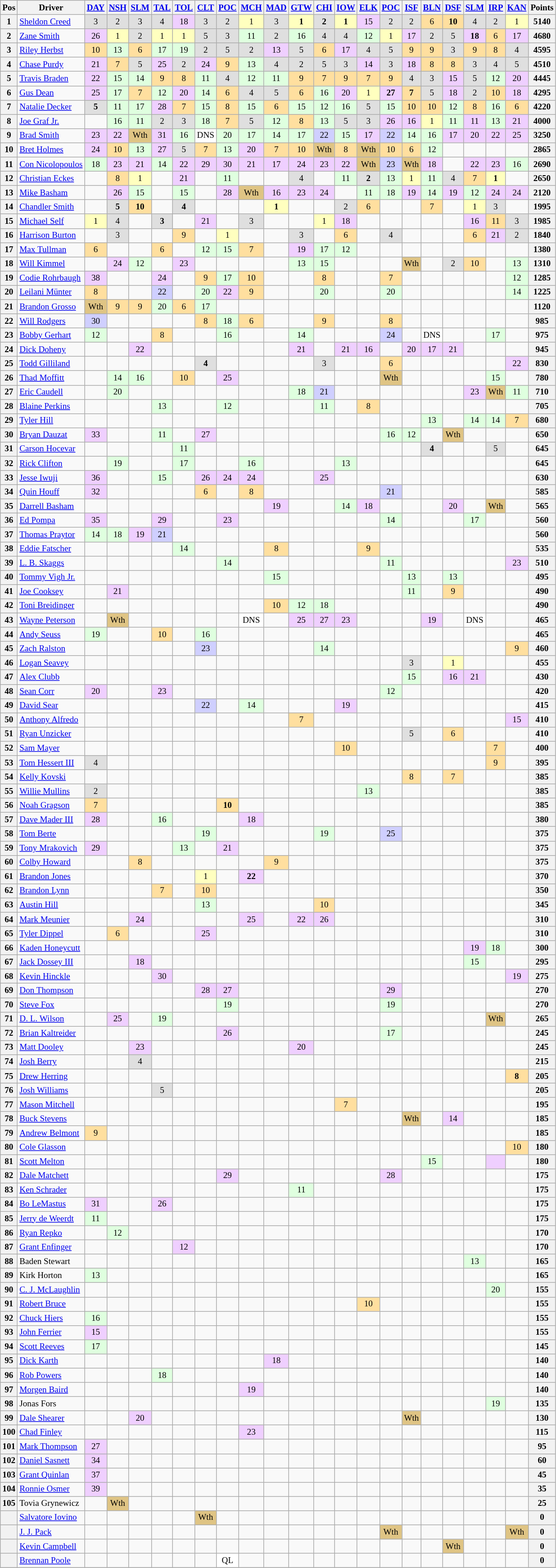<table class="wikitable" style="font-size:80%; text-align:center;">
<tr valign="center">
<th valign="middle">Pos</th>
<th valign="middle">Driver</th>
<th><a href='#'>DAY</a></th>
<th><a href='#'>NSH</a></th>
<th><a href='#'>SLM</a></th>
<th><a href='#'>TAL</a></th>
<th><a href='#'>TOL</a></th>
<th><a href='#'>CLT</a></th>
<th><a href='#'>POC</a></th>
<th><a href='#'>MCH</a></th>
<th><a href='#'>MAD</a></th>
<th><a href='#'>GTW</a></th>
<th><a href='#'>CHI</a></th>
<th><a href='#'>IOW</a></th>
<th><a href='#'>ELK</a></th>
<th><a href='#'>POC</a></th>
<th><a href='#'>ISF</a></th>
<th><a href='#'>BLN</a></th>
<th><a href='#'>DSF</a></th>
<th><a href='#'>SLM</a></th>
<th><a href='#'>IRP</a></th>
<th><a href='#'>KAN</a></th>
<th valign="middle">Points</th>
</tr>
<tr>
<th>1</th>
<td align="left"><a href='#'>Sheldon Creed</a></td>
<td style="background:#DFDFDF;">3</td>
<td style="background:#DFDFDF;">2</td>
<td style="background:#DFDFDF;">3</td>
<td style="background:#DFDFDF;">4</td>
<td style="background:#EFCFFF;">18</td>
<td style="background:#DFDFDF;">3</td>
<td style="background:#DFDFDF;">2</td>
<td style="background:#FFFFBF;">1</td>
<td style="background:#DFDFDF;">3</td>
<td style="background:#FFFFBF;"><strong>1</strong></td>
<td style="background:#DFDFDF;"><strong>2</strong></td>
<td style="background:#FFFFBF;"><strong>1</strong></td>
<td style="background:#EFCFFF;">15</td>
<td style="background:#DFDFDF;">2</td>
<td style="background:#DFDFDF;">2</td>
<td style="background:#FFDF9F;">6</td>
<td style="background:#FFDF9F;"><strong>10</strong></td>
<td style="background:#DFDFDF;">4</td>
<td style="background:#DFDFDF;">2</td>
<td style="background:#FFFFBF;">1</td>
<th>5140</th>
</tr>
<tr>
<th>2</th>
<td align="left"><a href='#'>Zane Smith</a></td>
<td style="background:#EFCFFF;">26</td>
<td style="background:#FFFFBF;">1</td>
<td style="background:#DFDFDF;">2</td>
<td style="background:#FFFFBF;">1</td>
<td style="background:#FFFFBF;">1</td>
<td style="background:#DFDFDF;">5</td>
<td style="background:#DFDFDF;">3</td>
<td style="background:#DFFFDF;">11</td>
<td style="background:#DFDFDF;">2</td>
<td style="background:#DFFFDF;">16</td>
<td style="background:#DFDFDF;">4</td>
<td style="background:#DFDFDF;">4</td>
<td style="background:#DFFFDF;">12</td>
<td style="background:#FFFFBF;">1</td>
<td style="background:#EFCFFF;">17</td>
<td style="background:#DFDFDF;">2</td>
<td style="background:#DFDFDF;">5</td>
<td style="background:#EFCFFF;"><strong>18</strong></td>
<td style="background:#FFDF9F;">6</td>
<td style="background:#EFCFFF;">17</td>
<th>4680</th>
</tr>
<tr>
<th>3</th>
<td align="left"><a href='#'>Riley Herbst</a></td>
<td style="background:#FFDF9F;">10</td>
<td style="background:#DFFFDF;">13</td>
<td style="background:#FFDF9F;">6</td>
<td style="background:#DFFFDF;">17</td>
<td style="background:#DFFFDF;">19</td>
<td style="background:#DFDFDF;">2</td>
<td style="background:#DFDFDF;">5</td>
<td style="background:#DFDFDF;">2</td>
<td style="background:#EFCFFF;">13</td>
<td style="background:#DFDFDF;">5</td>
<td style="background:#FFDF9F;">6</td>
<td style="background:#EFCFFF;">17</td>
<td style="background:#DFDFDF;">4</td>
<td style="background:#DFDFDF;">5</td>
<td style="background:#FFDF9F;">9</td>
<td style="background:#FFDF9F;">9</td>
<td style="background:#DFDFDF;">3</td>
<td style="background:#FFDF9F;">9</td>
<td style="background:#FFDF9F;">8</td>
<td style="background:#DFDFDF;">4</td>
<th>4595</th>
</tr>
<tr>
<th>4</th>
<td align="left"><a href='#'>Chase Purdy</a></td>
<td style="background:#EFCFFF;">21</td>
<td style="background:#FFDF9F;">7</td>
<td style="background:#DFDFDF;">5</td>
<td style="background:#EFCFFF;">25</td>
<td style="background:#DFDFDF;">2</td>
<td style="background:#EFCFFF;">24</td>
<td style="background:#FFDF9F;">9</td>
<td style="background:#DFFFDF;">13</td>
<td style="background:#DFDFDF;">4</td>
<td style="background:#DFDFDF;">2</td>
<td style="background:#DFDFDF;">5</td>
<td style="background:#DFDFDF;">3</td>
<td style="background:#EFCFFF;">14</td>
<td style="background:#DFDFDF;">3</td>
<td style="background:#EFCFFF;">18</td>
<td style="background:#FFDF9F;">8</td>
<td style="background:#FFDF9F;">8</td>
<td style="background:#DFDFDF;">3</td>
<td style="background:#DFDFDF;">4</td>
<td style="background:#DFDFDF;">5</td>
<th>4510</th>
</tr>
<tr>
<th>5</th>
<td align="left"><a href='#'>Travis Braden</a></td>
<td style="background:#EFCFFF;">22</td>
<td style="background:#DFFFDF;">15</td>
<td style="background:#DFFFDF;">14</td>
<td style="background:#FFDF9F;">9</td>
<td style="background:#FFDF9F;">8</td>
<td style="background:#DFFFDF;">11</td>
<td style="background:#DFDFDF;">4</td>
<td style="background:#DFFFDF;">12</td>
<td style="background:#DFFFDF;">11</td>
<td style="background:#FFDF9F;">9</td>
<td style="background:#FFDF9F;">7</td>
<td style="background:#FFDF9F;">9</td>
<td style="background:#FFDF9F;">7</td>
<td style="background:#FFDF9F;">9</td>
<td style="background:#DFDFDF;">4</td>
<td style="background:#DFDFDF;">3</td>
<td style="background:#EFCFFF;">15</td>
<td style="background:#DFDFDF;">5</td>
<td style="background:#DFFFDF;">12</td>
<td style="background:#EFCFFF;">20</td>
<th>4445</th>
</tr>
<tr>
<th>6</th>
<td align="left"><a href='#'>Gus Dean</a></td>
<td style="background:#EFCFFF;">25</td>
<td style="background:#DFFFDF;">17</td>
<td style="background:#FFDF9F;">7</td>
<td style="background:#DFFFDF;">12</td>
<td style="background:#EFCFFF;">20</td>
<td style="background:#DFFFDF;">14</td>
<td style="background:#FFDF9F;">6</td>
<td style="background:#DFDFDF;">4</td>
<td style="background:#DFDFDF;">5</td>
<td style="background:#FFDF9F;">6</td>
<td style="background:#DFFFDF;">16</td>
<td style="background:#EFCFFF;">20</td>
<td style="background:#FFFFBF;">1</td>
<td style="background:#EFCFFF;"><strong>27</strong></td>
<td style="background:#FFDF9F;"><strong>7</strong></td>
<td style="background:#DFDFDF;">5</td>
<td style="background:#EFCFFF;">18</td>
<td style="background:#DFDFDF;">2</td>
<td style="background:#FFDF9F;">10</td>
<td style="background:#EFCFFF;">18</td>
<th>4295</th>
</tr>
<tr>
<th>7</th>
<td align="left"><a href='#'>Natalie Decker</a></td>
<td style="background:#DFDFDF;"><strong>5</strong></td>
<td style="background:#DFFFDF;">11</td>
<td style="background:#DFFFDF;">17</td>
<td style="background:#EFCFFF;">28</td>
<td style="background:#FFDF9F;">7</td>
<td style="background:#DFFFDF;">15</td>
<td style="background:#FFDF9F;">8</td>
<td style="background:#DFFFDF;">15</td>
<td style="background:#FFDF9F;">6</td>
<td style="background:#DFFFDF;">15</td>
<td style="background:#DFFFDF;">12</td>
<td style="background:#DFFFDF;">16</td>
<td style="background:#DFDFDF;">5</td>
<td style="background:#DFFFDF;">15</td>
<td style="background:#FFDF9F;">10</td>
<td style="background:#FFDF9F;">10</td>
<td style="background:#DFFFDF;">12</td>
<td style="background:#FFDF9F;">8</td>
<td style="background:#DFFFDF;">16</td>
<td style="background:#FFDF9F;">6</td>
<th>4220</th>
</tr>
<tr>
<th>8</th>
<td align="left"><a href='#'>Joe Graf Jr.</a></td>
<td></td>
<td style="background:#DFFFDF;">16</td>
<td style="background:#DFFFDF;">11</td>
<td style="background:#DFDFDF;">2</td>
<td style="background:#DFDFDF;">3</td>
<td style="background:#DFFFDF;">18</td>
<td style="background:#FFDF9F;">7</td>
<td style="background:#DFDFDF;">5</td>
<td style="background:#DFFFDF;">12</td>
<td style="background:#FFDF9F;">8</td>
<td style="background:#DFFFDF;">13</td>
<td style="background:#DFDFDF;">5</td>
<td style="background:#DFDFDF;">3</td>
<td style="background:#EFCFFF;">26</td>
<td style="background:#EFCFFF;">16</td>
<td style="background:#FFFFBF;">1</td>
<td style="background:#DFFFDF;">11</td>
<td style="background:#EFCFFF;">11</td>
<td style="background:#DFFFDF;">13</td>
<td style="background:#EFCFFF;">21</td>
<th>4000</th>
</tr>
<tr>
<th>9</th>
<td align="left"><a href='#'>Brad Smith</a></td>
<td style="background:#EFCFFF;">23</td>
<td style="background:#EFCFFF;">22</td>
<td style="background:#dfc484">Wth</td>
<td style="background:#EFCFFF;">31</td>
<td style="background:#DFFFDF;">16</td>
<td style="background:#FFFFFF;">DNS</td>
<td style="background:#DFFFDF;">20</td>
<td style="background:#DFFFDF;">17</td>
<td style="background:#DFFFDF;">14</td>
<td style="background:#DFFFDF;">17</td>
<td style="background:#CFCFFF;">22</td>
<td style="background:#DFFFDF;">15</td>
<td style="background:#EFCFFF;">17</td>
<td style="background:#CFCFFF;">22</td>
<td style="background:#DFFFDF;">14</td>
<td style="background:#DFFFDF;">16</td>
<td style="background:#EFCFFF;">17</td>
<td style="background:#EFCFFF;">20</td>
<td style="background:#EFCFFF;">22</td>
<td style="background:#EFCFFF;">25</td>
<th>3250</th>
</tr>
<tr>
<th>10</th>
<td align="left"><a href='#'>Bret Holmes</a></td>
<td style="background:#EFCFFF;">24</td>
<td style="background:#FFDF9F;">10</td>
<td style="background:#DFFFDF;">13</td>
<td style="background:#EFCFFF;">27</td>
<td style="background:#DFDFDF;">5</td>
<td style="background:#FFDF9F;">7</td>
<td style="background:#DFFFDF;">13</td>
<td style="background:#EFCFFF;">20</td>
<td style="background:#FFDF9F;">7</td>
<td style="background:#FFDF9F;">10</td>
<td style="background:#dfc484">Wth</td>
<td style="background:#FFDF9F;">8</td>
<td style="background:#dfc484">Wth</td>
<td style="background:#FFDF9F;">10</td>
<td style="background:#FFDF9F;">6</td>
<td style="background:#DFFFDF;">12</td>
<td></td>
<td></td>
<td></td>
<td></td>
<th>2865</th>
</tr>
<tr>
<th>11</th>
<td align="left" nowrap><a href='#'>Con Nicolopoulos</a></td>
<td style="background:#DFFFDF;">18</td>
<td style="background:#EFCFFF;">23</td>
<td style="background:#EFCFFF;">21</td>
<td style="background:#DFFFDF;">14</td>
<td style="background:#EFCFFF;">22</td>
<td style="background:#EFCFFF;">29</td>
<td style="background:#EFCFFF;">30</td>
<td style="background:#EFCFFF;">21</td>
<td style="background:#EFCFFF;">17</td>
<td style="background:#EFCFFF;">24</td>
<td style="background:#EFCFFF;">23</td>
<td style="background:#EFCFFF;">22</td>
<td style="background:#dfc484">Wth</td>
<td style="background:#CFCFFF;">23</td>
<td style="background:#dfc484">Wth</td>
<td style="background:#EFCFFF;">18</td>
<td></td>
<td style="background:#EFCFFF;">22</td>
<td style="background:#EFCFFF;">23</td>
<td style="background:#DFFFDF;">16</td>
<th>2690</th>
</tr>
<tr>
<th>12</th>
<td align="left"><a href='#'>Christian Eckes</a></td>
<td></td>
<td style="background:#FFDF9F;">8</td>
<td style="background:#FFFFBF;">1</td>
<td></td>
<td style="background:#EFCFFF;">21</td>
<td></td>
<td style="background:#DFFFDF;">11</td>
<td></td>
<td></td>
<td style="background:#DFDFDF;">4</td>
<td></td>
<td style="background:#DFFFDF;">11</td>
<td style="background:#DFDFDF;"><strong>2</strong></td>
<td style="background:#DFFFDF;">13</td>
<td style="background:#FFFFBF;">1</td>
<td style="background:#DFFFDF;">11</td>
<td style="background:#DFDFDF;">4</td>
<td style="background:#FFDF9F;">7</td>
<td style="background:#FFFFBF;"><strong>1</strong></td>
<td></td>
<th>2650</th>
</tr>
<tr>
<th>13</th>
<td align="left"><a href='#'>Mike Basham</a></td>
<td></td>
<td style="background:#EFCFFF;">26</td>
<td style="background:#DFFFDF;">15</td>
<td></td>
<td style="background:#DFFFDF;">15</td>
<td></td>
<td style="background:#EFCFFF;">28</td>
<td style="background:#dfc484">Wth</td>
<td style="background:#EFCFFF;">16</td>
<td style="background:#EFCFFF;">23</td>
<td style="background:#EFCFFF;">24</td>
<td></td>
<td style="background:#DFFFDF;">11</td>
<td style="background:#DFFFDF;">18</td>
<td style="background:#EFCFFF;">19</td>
<td style="background:#DFFFDF;">14</td>
<td style="background:#EFCFFF;">19</td>
<td style="background:#DFFFDF;">12</td>
<td style="background:#EFCFFF;">24</td>
<td style="background:#EFCFFF;">24</td>
<th>2120</th>
</tr>
<tr>
<th>14</th>
<td align="left"><a href='#'>Chandler Smith</a></td>
<td></td>
<td style="background:#DFDFDF;"><strong>5</strong></td>
<td style="background:#FFDF9F;"><strong>10</strong></td>
<td></td>
<td style="background:#DFDFDF;"><strong>4</strong></td>
<td></td>
<td></td>
<td></td>
<td style="background:#FFFFBF;"><strong>1</strong></td>
<td></td>
<td></td>
<td style="background:#DFDFDF;">2</td>
<td style="background:#FFDF9F;">6</td>
<td></td>
<td></td>
<td style="background:#FFDF9F;">7</td>
<td></td>
<td style="background:#FFFFBF;">1</td>
<td style="background:#DFDFDF;">3</td>
<td></td>
<th>1995</th>
</tr>
<tr>
<th>15</th>
<td align="left"><a href='#'>Michael Self</a></td>
<td style="background:#FFFFBF;">1</td>
<td style="background:#DFDFDF;">4</td>
<td></td>
<td style="background:#DFDFDF;"><strong>3</strong></td>
<td></td>
<td style="background:#EFCFFF;">21</td>
<td></td>
<td style="background:#DFDFDF;">3</td>
<td></td>
<td></td>
<td style="background:#FFFFBF;">1</td>
<td style="background:#EFCFFF;">18</td>
<td></td>
<td></td>
<td></td>
<td></td>
<td></td>
<td style="background:#EFCFFF;">16</td>
<td style="background:#FFDF9F;">11</td>
<td style="background:#DFDFDF;">3</td>
<th>1985</th>
</tr>
<tr>
<th>16</th>
<td align="left"><a href='#'>Harrison Burton</a></td>
<td></td>
<td style="background:#DFDFDF;">3</td>
<td></td>
<td></td>
<td style="background:#FFDF9F;">9</td>
<td></td>
<td style="background:#FFFFBF;">1</td>
<td></td>
<td></td>
<td style="background:#DFDFDF;">3</td>
<td></td>
<td style="background:#FFDF9F;">6</td>
<td></td>
<td style="background:#DFDFDF;">4</td>
<td></td>
<td></td>
<td></td>
<td style="background:#FFDF9F;">6</td>
<td style="background:#EFCFFF;">21</td>
<td style="background:#DFDFDF;">2</td>
<th>1840</th>
</tr>
<tr>
<th>17</th>
<td align="left"><a href='#'>Max Tullman</a></td>
<td style="background:#FFDF9F;">6</td>
<td></td>
<td></td>
<td style="background:#FFDF9F;">6</td>
<td></td>
<td style="background:#DFFFDF;">12</td>
<td style="background:#DFFFDF;">15</td>
<td style="background:#FFDF9F;">7</td>
<td></td>
<td style="background:#EFCFFF;">19</td>
<td style="background:#DFFFDF;">17</td>
<td style="background:#DFFFDF;">12</td>
<td></td>
<td></td>
<td></td>
<td></td>
<td></td>
<td></td>
<td></td>
<td></td>
<th>1380</th>
</tr>
<tr>
<th>18</th>
<td align="left"><a href='#'>Will Kimmel</a></td>
<td></td>
<td style="background:#EFCFFF;">24</td>
<td style="background:#DFFFDF;">12</td>
<td></td>
<td style="background:#EFCFFF;">23</td>
<td></td>
<td></td>
<td></td>
<td></td>
<td style="background:#DFFFDF;">13</td>
<td style="background:#DFFFDF;">15</td>
<td></td>
<td></td>
<td></td>
<td style="background:#dfc484">Wth</td>
<td></td>
<td style="background:#DFDFDF;">2</td>
<td style="background:#FFDF9F;">10</td>
<td></td>
<td style="background:#DFFFDF;">13</td>
<th>1310</th>
</tr>
<tr>
<th>19</th>
<td align="left"><a href='#'>Codie Rohrbaugh</a></td>
<td style="background:#EFCFFF;">38</td>
<td></td>
<td></td>
<td style="background:#EFCFFF;">24</td>
<td></td>
<td style="background:#FFDF9F;">9</td>
<td style="background:#DFFFDF;">17</td>
<td style="background:#FFDF9F;">10</td>
<td></td>
<td></td>
<td style="background:#FFDF9F;">8</td>
<td></td>
<td></td>
<td style="background:#FFDF9F;">7</td>
<td></td>
<td></td>
<td></td>
<td></td>
<td></td>
<td style="background:#DFFFDF;">12</td>
<th>1285</th>
</tr>
<tr>
<th>20</th>
<td align="left"><a href='#'>Leilani Münter</a></td>
<td style="background:#FFDF9F;">8</td>
<td></td>
<td></td>
<td style="background:#CFCFFF;">22</td>
<td></td>
<td style="background:#DFFFDF;">20</td>
<td style="background:#EFCFFF;">22</td>
<td style="background:#FFDF9F;">9</td>
<td></td>
<td></td>
<td style="background:#DFFFDF;">20</td>
<td></td>
<td></td>
<td style="background:#DFFFDF;">20</td>
<td></td>
<td></td>
<td></td>
<td></td>
<td></td>
<td style="background:#DFFFDF;">14</td>
<th>1225</th>
</tr>
<tr>
<th>21</th>
<td align="left"><a href='#'>Brandon Grosso</a></td>
<td style="background:#dfc484">Wth</td>
<td style="background:#FFDF9F;">9</td>
<td style="background:#FFDF9F;">9</td>
<td style="background:#DFFFDF;">20</td>
<td style="background:#FFDF9F;">6</td>
<td style="background:#DFFFDF;">17</td>
<td></td>
<td></td>
<td></td>
<td></td>
<td></td>
<td></td>
<td></td>
<td></td>
<td></td>
<td></td>
<td></td>
<td></td>
<td></td>
<td></td>
<th>1120</th>
</tr>
<tr>
<th>22</th>
<td align="left"><a href='#'>Will Rodgers</a></td>
<td style="background:#CFCFFF;">30</td>
<td></td>
<td></td>
<td></td>
<td></td>
<td style="background:#FFDF9F;">8</td>
<td style="background:#DFFFDF;">18</td>
<td style="background:#FFDF9F;">6</td>
<td></td>
<td></td>
<td style="background:#FFDF9F;">9</td>
<td></td>
<td></td>
<td style="background:#FFDF9F;">8</td>
<td></td>
<td></td>
<td></td>
<td></td>
<td></td>
<td></td>
<th>985</th>
</tr>
<tr>
<th>23</th>
<td align="left"><a href='#'>Bobby Gerhart</a></td>
<td style="background:#DFFFDF;">12</td>
<td></td>
<td></td>
<td style="background:#FFDF9F;">8</td>
<td></td>
<td></td>
<td style="background:#DFFFDF;">16</td>
<td></td>
<td></td>
<td style="background:#DFFFDF;">14</td>
<td></td>
<td></td>
<td></td>
<td style="background:#CFCFFF;">24</td>
<td></td>
<td style="background:#FFFFFF;">DNS</td>
<td></td>
<td></td>
<td style="background:#DFFFDF;">17</td>
<td></td>
<th>975</th>
</tr>
<tr>
<th>24</th>
<td align="left"><a href='#'>Dick Doheny</a></td>
<td></td>
<td></td>
<td style="background:#EFCFFF;">22</td>
<td></td>
<td></td>
<td></td>
<td></td>
<td></td>
<td></td>
<td style="background:#EFCFFF;">21</td>
<td></td>
<td style="background:#EFCFFF;">21</td>
<td style="background:#EFCFFF;">16</td>
<td></td>
<td style="background:#EFCFFF;">20</td>
<td style="background:#EFCFFF;">17</td>
<td style="background:#EFCFFF;">21</td>
<td></td>
<td></td>
<td></td>
<th>945</th>
</tr>
<tr>
<th>25</th>
<td align="left"><a href='#'>Todd Gilliland</a></td>
<td></td>
<td></td>
<td></td>
<td></td>
<td></td>
<td style="background:#DFDFDF;"><strong>4</strong></td>
<td></td>
<td></td>
<td></td>
<td></td>
<td style="background:#DFDFDF;">3</td>
<td></td>
<td></td>
<td style="background:#FFDF9F;">6</td>
<td></td>
<td></td>
<td></td>
<td></td>
<td></td>
<td style="background:#EFCFFF;">22</td>
<th>830</th>
</tr>
<tr>
<th>26</th>
<td align="left"><a href='#'>Thad Moffitt</a></td>
<td></td>
<td style="background:#DFFFDF;">14</td>
<td style="background:#DFFFDF;">16</td>
<td></td>
<td style="background:#FFDF9F;">10</td>
<td></td>
<td style="background:#EFCFFF;">25</td>
<td></td>
<td></td>
<td></td>
<td></td>
<td></td>
<td></td>
<td style="background:#dfc484">Wth</td>
<td></td>
<td></td>
<td></td>
<td></td>
<td style="background:#DFFFDF;">15</td>
<td></td>
<th>780</th>
</tr>
<tr>
<th>27</th>
<td align="left"><a href='#'>Eric Caudell</a></td>
<td></td>
<td style="background:#DFFFDF;">20</td>
<td></td>
<td></td>
<td></td>
<td></td>
<td></td>
<td></td>
<td></td>
<td style="background:#DFFFDF;">18</td>
<td style="background:#CFCFFF;">21</td>
<td></td>
<td></td>
<td></td>
<td></td>
<td></td>
<td></td>
<td style="background:#EFCFFF;">23</td>
<td style="background:#dfc484">Wth</td>
<td style="background:#DFFFDF;">11</td>
<th>710</th>
</tr>
<tr>
<th>28</th>
<td align="left"><a href='#'>Blaine Perkins</a></td>
<td></td>
<td></td>
<td></td>
<td style="background:#DFFFDF;">13</td>
<td></td>
<td></td>
<td style="background:#DFFFDF;">12</td>
<td></td>
<td></td>
<td></td>
<td style="background:#DFFFDF;">11</td>
<td></td>
<td style="background:#FFDF9F;">8</td>
<td></td>
<td></td>
<td></td>
<td></td>
<td></td>
<td></td>
<td></td>
<th>705</th>
</tr>
<tr>
<th>29</th>
<td align="left"><a href='#'>Tyler Hill</a></td>
<td></td>
<td></td>
<td></td>
<td></td>
<td></td>
<td></td>
<td></td>
<td></td>
<td></td>
<td></td>
<td></td>
<td></td>
<td></td>
<td></td>
<td></td>
<td style="background:#DFFFDF;">13</td>
<td></td>
<td style="background:#DFFFDF;">14</td>
<td style="background:#DFFFDF;">14</td>
<td style="background:#FFDF9F;">7</td>
<th>680</th>
</tr>
<tr>
<th>30</th>
<td align="left"><a href='#'>Bryan Dauzat</a></td>
<td style="background:#EFCFFF;">33</td>
<td></td>
<td></td>
<td style="background:#DFFFDF;">11</td>
<td></td>
<td style="background:#EFCFFF;">27</td>
<td></td>
<td></td>
<td></td>
<td></td>
<td></td>
<td></td>
<td></td>
<td style="background:#DFFFDF;">16</td>
<td style="background:#DFFFDF;">12</td>
<td></td>
<td style="background:#dfc484">Wth</td>
<td></td>
<td></td>
<td></td>
<th>650</th>
</tr>
<tr>
<th>31</th>
<td align="left"><a href='#'>Carson Hocevar</a></td>
<td></td>
<td></td>
<td></td>
<td></td>
<td style="background:#DFFFDF;">11</td>
<td></td>
<td></td>
<td></td>
<td></td>
<td></td>
<td></td>
<td></td>
<td></td>
<td></td>
<td></td>
<td style="background:#DFDFDF;"><strong>4</strong></td>
<td></td>
<td></td>
<td style="background:#DFDFDF;">5</td>
<td></td>
<th>645</th>
</tr>
<tr>
<th>32</th>
<td align="left"><a href='#'>Rick Clifton</a></td>
<td></td>
<td style="background:#DFFFDF;">19</td>
<td></td>
<td></td>
<td style="background:#DFFFDF;">17</td>
<td></td>
<td></td>
<td style="background:#DFFFDF;">16</td>
<td></td>
<td></td>
<td></td>
<td style="background:#DFFFDF;">13</td>
<td></td>
<td></td>
<td></td>
<td></td>
<td></td>
<td></td>
<td></td>
<td></td>
<th>645</th>
</tr>
<tr>
<th>33</th>
<td align="left"><a href='#'>Jesse Iwuji</a></td>
<td style="background:#EFCFFF;">36</td>
<td></td>
<td></td>
<td style="background:#DFFFDF;">15</td>
<td></td>
<td style="background:#EFCFFF;">26</td>
<td style="background:#EFCFFF;">24</td>
<td style="background:#EFCFFF;">24</td>
<td></td>
<td></td>
<td style="background:#EFCFFF;">25</td>
<td></td>
<td></td>
<td></td>
<td></td>
<td></td>
<td></td>
<td></td>
<td></td>
<td></td>
<th>630</th>
</tr>
<tr>
<th>34</th>
<td align="left"><a href='#'>Quin Houff</a></td>
<td style="background:#EFCFFF;">32</td>
<td></td>
<td></td>
<td></td>
<td></td>
<td style="background:#FFDF9F;">6</td>
<td></td>
<td style="background:#FFDF9F;">8</td>
<td></td>
<td></td>
<td></td>
<td></td>
<td></td>
<td style="background:#CFCFFF;">21</td>
<td></td>
<td></td>
<td></td>
<td></td>
<td></td>
<td></td>
<th>585</th>
</tr>
<tr>
<th>35</th>
<td align="left"><a href='#'>Darrell Basham</a></td>
<td></td>
<td></td>
<td></td>
<td></td>
<td></td>
<td></td>
<td></td>
<td></td>
<td style="background:#EFCFFF;">19</td>
<td></td>
<td></td>
<td style="background:#DFFFDF;">14</td>
<td style="background:#EFCFFF;">18</td>
<td></td>
<td></td>
<td></td>
<td style="background:#EFCFFF;">20</td>
<td></td>
<td style="background:#dfc484">Wth</td>
<td></td>
<th>565</th>
</tr>
<tr>
<th>36</th>
<td align="left"><a href='#'>Ed Pompa</a></td>
<td style="background:#EFCFFF;">35</td>
<td></td>
<td></td>
<td style="background:#EFCFFF;">29</td>
<td></td>
<td></td>
<td style="background:#EFCFFF;">23</td>
<td></td>
<td></td>
<td></td>
<td></td>
<td></td>
<td></td>
<td style="background:#DFFFDF;">14</td>
<td></td>
<td></td>
<td></td>
<td style="background:#DFFFDF;">17</td>
<td></td>
<td></td>
<th>560</th>
</tr>
<tr>
<th>37</th>
<td align="left"><a href='#'>Thomas Praytor</a></td>
<td style="background:#DFFFDF;">14</td>
<td style="background:#DFFFDF;">18</td>
<td style="background:#EFCFFF;">19</td>
<td style="background:#CFCFFF;">21</td>
<td></td>
<td></td>
<td></td>
<td></td>
<td></td>
<td></td>
<td></td>
<td></td>
<td></td>
<td></td>
<td></td>
<td></td>
<td></td>
<td></td>
<td></td>
<td></td>
<th>560</th>
</tr>
<tr>
<th>38</th>
<td align="left"><a href='#'>Eddie Fatscher</a></td>
<td></td>
<td></td>
<td></td>
<td></td>
<td style="background:#DFFFDF;">14</td>
<td></td>
<td></td>
<td></td>
<td style="background:#FFDF9F;">8</td>
<td></td>
<td></td>
<td></td>
<td style="background:#FFDF9F;">9</td>
<td></td>
<td></td>
<td></td>
<td></td>
<td></td>
<td></td>
<td></td>
<th>535</th>
</tr>
<tr>
<th>39</th>
<td align="left"><a href='#'>L. B. Skaggs</a></td>
<td></td>
<td></td>
<td></td>
<td></td>
<td></td>
<td></td>
<td style="background:#DFFFDF;">14</td>
<td></td>
<td></td>
<td></td>
<td></td>
<td></td>
<td></td>
<td style="background:#DFFFDF;">11</td>
<td></td>
<td></td>
<td></td>
<td></td>
<td></td>
<td style="background:#EFCFFF;">23</td>
<th>510</th>
</tr>
<tr>
<th>40</th>
<td align="left"><a href='#'>Tommy Vigh Jr.</a></td>
<td></td>
<td></td>
<td></td>
<td></td>
<td></td>
<td></td>
<td></td>
<td></td>
<td style="background:#DFFFDF;">15</td>
<td></td>
<td></td>
<td></td>
<td></td>
<td></td>
<td style="background:#DFFFDF;">13</td>
<td></td>
<td style="background:#DFFFDF;">13</td>
<td></td>
<td></td>
<td></td>
<th>495</th>
</tr>
<tr>
<th>41</th>
<td align="left"><a href='#'>Joe Cooksey</a></td>
<td></td>
<td style="background:#EFCFFF;">21</td>
<td></td>
<td></td>
<td></td>
<td></td>
<td></td>
<td></td>
<td></td>
<td></td>
<td></td>
<td></td>
<td></td>
<td></td>
<td style="background:#DFFFDF;">11</td>
<td></td>
<td style="background:#FFDF9F;">9</td>
<td></td>
<td></td>
<td></td>
<th>490</th>
</tr>
<tr>
<th>42</th>
<td align="left"><a href='#'>Toni Breidinger</a></td>
<td></td>
<td></td>
<td></td>
<td></td>
<td></td>
<td></td>
<td></td>
<td></td>
<td style="background:#FFDF9F;">10</td>
<td style="background:#DFFFDF;">12</td>
<td style="background:#DFFFDF;">18</td>
<td></td>
<td></td>
<td></td>
<td></td>
<td></td>
<td></td>
<td></td>
<td></td>
<td></td>
<th>490</th>
</tr>
<tr>
<th>43</th>
<td align="left"><a href='#'>Wayne Peterson</a></td>
<td></td>
<td style="background:#dfc484">Wth</td>
<td></td>
<td></td>
<td></td>
<td></td>
<td></td>
<td style="background:#FFFFFF;">DNS</td>
<td></td>
<td style="background:#EFCFFF;">25</td>
<td style="background:#EFCFFF;">27</td>
<td style="background:#EFCFFF;">23</td>
<td></td>
<td></td>
<td></td>
<td style="background:#EFCFFF;">19</td>
<td></td>
<td style="background:#FFFFFF;">DNS</td>
<td></td>
<td></td>
<th>465</th>
</tr>
<tr>
<th>44</th>
<td align="left"><a href='#'>Andy Seuss</a></td>
<td style="background:#DFFFDF;">19</td>
<td></td>
<td></td>
<td style="background:#FFDF9F;">10</td>
<td></td>
<td style="background:#DFFFDF;">16</td>
<td></td>
<td></td>
<td></td>
<td></td>
<td></td>
<td></td>
<td></td>
<td></td>
<td></td>
<td></td>
<td></td>
<td></td>
<td></td>
<td></td>
<th>465</th>
</tr>
<tr>
<th>45</th>
<td align="left"><a href='#'>Zach Ralston</a></td>
<td></td>
<td></td>
<td></td>
<td></td>
<td></td>
<td style="background:#CFCFFF;">23</td>
<td></td>
<td></td>
<td></td>
<td></td>
<td style="background:#DFFFDF;">14</td>
<td></td>
<td></td>
<td></td>
<td></td>
<td></td>
<td></td>
<td></td>
<td></td>
<td style="background:#FFDF9F;">9</td>
<th>460</th>
</tr>
<tr>
<th>46</th>
<td align="left"><a href='#'>Logan Seavey</a></td>
<td></td>
<td></td>
<td></td>
<td></td>
<td></td>
<td></td>
<td></td>
<td></td>
<td></td>
<td></td>
<td></td>
<td></td>
<td></td>
<td></td>
<td style="background:#DFDFDF;">3</td>
<td></td>
<td style="background:#FFFFBF;">1</td>
<td></td>
<td></td>
<td></td>
<th>455</th>
</tr>
<tr>
<th>47</th>
<td align="left"><a href='#'>Alex Clubb</a></td>
<td></td>
<td></td>
<td></td>
<td></td>
<td></td>
<td></td>
<td></td>
<td></td>
<td></td>
<td></td>
<td></td>
<td></td>
<td></td>
<td></td>
<td style="background:#DFFFDF;">15</td>
<td></td>
<td style="background:#EFCFFF;">16</td>
<td style="background:#EFCFFF;">21</td>
<td></td>
<td></td>
<th>430</th>
</tr>
<tr>
<th>48</th>
<td align="left"><a href='#'>Sean Corr</a></td>
<td style="background:#EFCFFF;">20</td>
<td></td>
<td></td>
<td style="background:#EFCFFF;">23</td>
<td></td>
<td></td>
<td></td>
<td></td>
<td></td>
<td></td>
<td></td>
<td></td>
<td></td>
<td style="background:#DFFFDF;">12</td>
<td></td>
<td></td>
<td></td>
<td></td>
<td></td>
<td></td>
<th>420</th>
</tr>
<tr>
<th>49</th>
<td align="left"><a href='#'>David Sear</a></td>
<td></td>
<td></td>
<td></td>
<td></td>
<td></td>
<td style="background:#CFCFFF;">22</td>
<td></td>
<td style="background:#DFFFDF;">14</td>
<td></td>
<td></td>
<td></td>
<td style="background:#EFCFFF;">19</td>
<td></td>
<td></td>
<td></td>
<td></td>
<td></td>
<td></td>
<td></td>
<td></td>
<th>415</th>
</tr>
<tr>
<th>50</th>
<td align="left"><a href='#'>Anthony Alfredo</a></td>
<td></td>
<td></td>
<td></td>
<td></td>
<td></td>
<td></td>
<td></td>
<td></td>
<td></td>
<td style="background:#FFDF9F;">7</td>
<td></td>
<td></td>
<td></td>
<td></td>
<td></td>
<td></td>
<td></td>
<td></td>
<td></td>
<td style="background:#EFCFFF;">15</td>
<th>410</th>
</tr>
<tr>
<th>51</th>
<td align="left"><a href='#'>Ryan Unzicker</a></td>
<td></td>
<td></td>
<td></td>
<td></td>
<td></td>
<td></td>
<td></td>
<td></td>
<td></td>
<td></td>
<td></td>
<td></td>
<td></td>
<td></td>
<td style="background:#DFDFDF;">5</td>
<td></td>
<td style="background:#FFDF9F;">6</td>
<td></td>
<td></td>
<td></td>
<th>410</th>
</tr>
<tr>
<th>52</th>
<td align="left"><a href='#'>Sam Mayer</a></td>
<td></td>
<td></td>
<td></td>
<td></td>
<td></td>
<td></td>
<td></td>
<td></td>
<td></td>
<td></td>
<td></td>
<td style="background:#FFDF9F;">10</td>
<td></td>
<td></td>
<td></td>
<td></td>
<td></td>
<td></td>
<td style="background:#FFDF9F;">7</td>
<td></td>
<th>400</th>
</tr>
<tr>
<th>53</th>
<td align="left"><a href='#'>Tom Hessert III</a></td>
<td style="background:#DFDFDF;">4</td>
<td></td>
<td></td>
<td></td>
<td></td>
<td></td>
<td></td>
<td></td>
<td></td>
<td></td>
<td></td>
<td></td>
<td></td>
<td></td>
<td></td>
<td></td>
<td></td>
<td></td>
<td style="background:#FFDF9F;">9</td>
<td></td>
<th>395</th>
</tr>
<tr>
<th>54</th>
<td align="left"><a href='#'>Kelly Kovski</a></td>
<td></td>
<td></td>
<td></td>
<td></td>
<td></td>
<td></td>
<td></td>
<td></td>
<td></td>
<td></td>
<td></td>
<td></td>
<td></td>
<td></td>
<td style="background:#FFDF9F;">8</td>
<td></td>
<td style="background:#FFDF9F;">7</td>
<td></td>
<td></td>
<td></td>
<th>385</th>
</tr>
<tr>
<th>55</th>
<td align="left"><a href='#'>Willie Mullins</a></td>
<td style="background:#DFDFDF;">2</td>
<td></td>
<td></td>
<td></td>
<td></td>
<td></td>
<td></td>
<td></td>
<td></td>
<td></td>
<td></td>
<td></td>
<td style="background:#DFFFDF;">13</td>
<td></td>
<td></td>
<td></td>
<td></td>
<td></td>
<td></td>
<td></td>
<th>385</th>
</tr>
<tr>
<th>56</th>
<td align="left"><a href='#'>Noah Gragson</a></td>
<td style="background:#FFDF9F;">7</td>
<td></td>
<td></td>
<td></td>
<td></td>
<td></td>
<td style="background:#FFDF9F;"><strong>10</strong></td>
<td></td>
<td></td>
<td></td>
<td></td>
<td></td>
<td></td>
<td></td>
<td></td>
<td></td>
<td></td>
<td></td>
<td></td>
<td></td>
<th>385</th>
</tr>
<tr>
<th>57</th>
<td align="left"><a href='#'>Dave Mader III</a></td>
<td style="background:#EFCFFF;">28</td>
<td></td>
<td></td>
<td style="background:#DFFFDF;">16</td>
<td></td>
<td></td>
<td></td>
<td style="background:#EFCFFF;">18</td>
<td></td>
<td></td>
<td></td>
<td></td>
<td></td>
<td></td>
<td></td>
<td></td>
<td></td>
<td></td>
<td></td>
<td></td>
<th>380</th>
</tr>
<tr>
<th>58</th>
<td align="left"><a href='#'>Tom Berte</a></td>
<td></td>
<td></td>
<td></td>
<td></td>
<td></td>
<td style="background:#DFFFDF;">19</td>
<td></td>
<td></td>
<td></td>
<td></td>
<td style="background:#DFFFDF;">19</td>
<td></td>
<td></td>
<td style="background:#CFCFFF;">25</td>
<td></td>
<td></td>
<td></td>
<td></td>
<td></td>
<td></td>
<th>375</th>
</tr>
<tr>
<th>59</th>
<td align="left"><a href='#'>Tony Mrakovich</a></td>
<td style="background:#EFCFFF;">29</td>
<td></td>
<td></td>
<td></td>
<td style="background:#DFFFDF;">13</td>
<td></td>
<td style="background:#EFCFFF;">21</td>
<td></td>
<td></td>
<td></td>
<td></td>
<td></td>
<td></td>
<td></td>
<td></td>
<td></td>
<td></td>
<td></td>
<td></td>
<td></td>
<th>375</th>
</tr>
<tr>
<th>60</th>
<td align="left"><a href='#'>Colby Howard</a></td>
<td></td>
<td></td>
<td style="background:#FFDF9F;">8</td>
<td></td>
<td></td>
<td></td>
<td></td>
<td></td>
<td style="background:#FFDF9F;">9</td>
<td></td>
<td></td>
<td></td>
<td></td>
<td></td>
<td></td>
<td></td>
<td></td>
<td></td>
<td></td>
<td></td>
<th>375</th>
</tr>
<tr>
<th>61</th>
<td align="left"><a href='#'>Brandon Jones</a></td>
<td></td>
<td></td>
<td></td>
<td></td>
<td></td>
<td style="background:#FFFFBF;">1</td>
<td></td>
<td style="background:#EFCFFF;"><strong>22</strong></td>
<td></td>
<td></td>
<td></td>
<td></td>
<td></td>
<td></td>
<td></td>
<td></td>
<td></td>
<td></td>
<td></td>
<td></td>
<th>370</th>
</tr>
<tr>
<th>62</th>
<td align="left"><a href='#'>Brandon Lynn</a></td>
<td></td>
<td></td>
<td></td>
<td style="background:#FFDF9F;">7</td>
<td></td>
<td style="background:#FFDF9F;">10</td>
<td></td>
<td></td>
<td></td>
<td></td>
<td></td>
<td></td>
<td></td>
<td></td>
<td></td>
<td></td>
<td></td>
<td></td>
<td></td>
<td></td>
<th>350</th>
</tr>
<tr>
<th>63</th>
<td align="left"><a href='#'>Austin Hill</a></td>
<td></td>
<td></td>
<td></td>
<td></td>
<td></td>
<td style="background:#DFFFDF;">13</td>
<td></td>
<td></td>
<td></td>
<td></td>
<td style="background:#FFDF9F;">10</td>
<td></td>
<td></td>
<td></td>
<td></td>
<td></td>
<td></td>
<td></td>
<td></td>
<td></td>
<th>345</th>
</tr>
<tr>
<th>64</th>
<td align="left"><a href='#'>Mark Meunier</a></td>
<td></td>
<td></td>
<td style="background:#EFCFFF;">24</td>
<td></td>
<td></td>
<td></td>
<td></td>
<td style="background:#EFCFFF;">25</td>
<td></td>
<td style="background:#EFCFFF;">22</td>
<td style="background:#EFCFFF;">26</td>
<td></td>
<td></td>
<td></td>
<td></td>
<td></td>
<td></td>
<td></td>
<td></td>
<td></td>
<th>310</th>
</tr>
<tr>
<th>65</th>
<td align="left"><a href='#'>Tyler Dippel</a></td>
<td></td>
<td style="background:#FFDF9F;">6</td>
<td></td>
<td></td>
<td></td>
<td style="background:#EFCFFF;">25</td>
<td></td>
<td></td>
<td></td>
<td></td>
<td></td>
<td></td>
<td></td>
<td></td>
<td></td>
<td></td>
<td></td>
<td></td>
<td></td>
<td></td>
<th>310</th>
</tr>
<tr>
<th>66</th>
<td align="left"><a href='#'>Kaden Honeycutt</a></td>
<td></td>
<td></td>
<td></td>
<td></td>
<td></td>
<td></td>
<td></td>
<td></td>
<td></td>
<td></td>
<td></td>
<td></td>
<td></td>
<td></td>
<td></td>
<td></td>
<td></td>
<td style="background:#EFCFFF;">19</td>
<td style="background:#DFFFDF;">18</td>
<td></td>
<th>300</th>
</tr>
<tr>
<th>67</th>
<td align="left"><a href='#'>Jack Dossey III</a></td>
<td></td>
<td></td>
<td style="background:#EFCFFF;">18</td>
<td></td>
<td></td>
<td></td>
<td></td>
<td></td>
<td></td>
<td></td>
<td></td>
<td></td>
<td></td>
<td></td>
<td></td>
<td></td>
<td></td>
<td style="background:#DFFFDF;">15</td>
<td></td>
<td></td>
<th>295</th>
</tr>
<tr>
<th>68</th>
<td align="left"><a href='#'>Kevin Hinckle</a></td>
<td></td>
<td></td>
<td></td>
<td style="background:#EFCFFF;">30</td>
<td></td>
<td></td>
<td></td>
<td></td>
<td></td>
<td></td>
<td></td>
<td></td>
<td></td>
<td></td>
<td></td>
<td></td>
<td></td>
<td></td>
<td></td>
<td style="background:#EFCFFF;">19</td>
<th>275</th>
</tr>
<tr>
<th>69</th>
<td align="left"><a href='#'>Don Thompson</a></td>
<td></td>
<td></td>
<td></td>
<td></td>
<td></td>
<td style="background:#EFCFFF;">28</td>
<td style="background:#EFCFFF;">27</td>
<td></td>
<td></td>
<td></td>
<td></td>
<td></td>
<td></td>
<td style="background:#EFCFFF;">29</td>
<td></td>
<td></td>
<td></td>
<td></td>
<td></td>
<td></td>
<th>270</th>
</tr>
<tr>
<th>70</th>
<td align="left"><a href='#'>Steve Fox</a></td>
<td></td>
<td></td>
<td></td>
<td></td>
<td></td>
<td></td>
<td style="background:#DFFFDF;">19</td>
<td></td>
<td></td>
<td></td>
<td></td>
<td></td>
<td></td>
<td style="background:#DFFFDF;">19</td>
<td></td>
<td></td>
<td></td>
<td></td>
<td></td>
<td></td>
<th>270</th>
</tr>
<tr>
<th>71</th>
<td align="left"><a href='#'>D. L. Wilson</a></td>
<td></td>
<td style="background:#EFCFFF;">25</td>
<td></td>
<td style="background:#DFFFDF;">19</td>
<td></td>
<td></td>
<td></td>
<td></td>
<td></td>
<td></td>
<td></td>
<td></td>
<td></td>
<td></td>
<td></td>
<td></td>
<td></td>
<td></td>
<td style="background:#dfc484">Wth</td>
<td></td>
<th>265</th>
</tr>
<tr>
<th>72</th>
<td align="left"><a href='#'>Brian Kaltreider</a></td>
<td></td>
<td></td>
<td></td>
<td></td>
<td></td>
<td></td>
<td style="background:#EFCFFF;">26</td>
<td></td>
<td></td>
<td></td>
<td></td>
<td></td>
<td></td>
<td style="background:#DFFFDF;">17</td>
<td></td>
<td></td>
<td></td>
<td></td>
<td></td>
<td></td>
<th>245</th>
</tr>
<tr>
<th>73</th>
<td align="left"><a href='#'>Matt Dooley</a></td>
<td></td>
<td></td>
<td style="background:#EFCFFF;">23</td>
<td></td>
<td></td>
<td></td>
<td></td>
<td></td>
<td></td>
<td style="background:#EFCFFF;">20</td>
<td></td>
<td></td>
<td></td>
<td></td>
<td></td>
<td></td>
<td></td>
<td></td>
<td></td>
<td></td>
<th>245</th>
</tr>
<tr>
<th>74</th>
<td align="left"><a href='#'>Josh Berry</a></td>
<td></td>
<td></td>
<td style="background:#DFDFDF;">4</td>
<td></td>
<td></td>
<td></td>
<td></td>
<td></td>
<td></td>
<td></td>
<td></td>
<td></td>
<td></td>
<td></td>
<td></td>
<td></td>
<td></td>
<td></td>
<td></td>
<td></td>
<th>215</th>
</tr>
<tr>
<th>75</th>
<td align="left"><a href='#'>Drew Herring</a></td>
<td></td>
<td></td>
<td></td>
<td></td>
<td></td>
<td></td>
<td></td>
<td></td>
<td></td>
<td></td>
<td></td>
<td></td>
<td></td>
<td></td>
<td></td>
<td></td>
<td></td>
<td></td>
<td></td>
<td style="background:#FFDF9F;"><strong>8</strong></td>
<th>205</th>
</tr>
<tr>
<th>76</th>
<td align="left"><a href='#'>Josh Williams</a></td>
<td></td>
<td></td>
<td></td>
<td style="background:#DFDFDF;">5</td>
<td></td>
<td></td>
<td></td>
<td></td>
<td></td>
<td></td>
<td></td>
<td></td>
<td></td>
<td></td>
<td></td>
<td></td>
<td></td>
<td></td>
<td></td>
<td></td>
<th>205</th>
</tr>
<tr>
<th>77</th>
<td align="left"><a href='#'>Mason Mitchell</a></td>
<td></td>
<td></td>
<td></td>
<td></td>
<td></td>
<td></td>
<td></td>
<td></td>
<td></td>
<td></td>
<td></td>
<td style="background:#FFDF9F;">7</td>
<td></td>
<td></td>
<td></td>
<td></td>
<td></td>
<td></td>
<td></td>
<td></td>
<th>195</th>
</tr>
<tr>
<th>78</th>
<td align="left"><a href='#'>Buck Stevens</a></td>
<td></td>
<td></td>
<td></td>
<td></td>
<td></td>
<td></td>
<td></td>
<td></td>
<td></td>
<td></td>
<td></td>
<td></td>
<td></td>
<td></td>
<td style="background:#dfc484">Wth</td>
<td></td>
<td style="background:#EFCFFF;">14</td>
<td></td>
<td></td>
<td></td>
<th>185</th>
</tr>
<tr>
<th>79</th>
<td align="left"><a href='#'>Andrew Belmont</a></td>
<td style="background:#FFDF9F;">9</td>
<td></td>
<td></td>
<td></td>
<td></td>
<td></td>
<td></td>
<td></td>
<td></td>
<td></td>
<td></td>
<td></td>
<td></td>
<td></td>
<td></td>
<td></td>
<td></td>
<td></td>
<td></td>
<td></td>
<th>185</th>
</tr>
<tr>
<th>80</th>
<td align="left"><a href='#'>Cole Glasson</a></td>
<td></td>
<td></td>
<td></td>
<td></td>
<td></td>
<td></td>
<td></td>
<td></td>
<td></td>
<td></td>
<td></td>
<td></td>
<td></td>
<td></td>
<td></td>
<td></td>
<td></td>
<td></td>
<td></td>
<td style="background:#FFDF9F;">10</td>
<th>180</th>
</tr>
<tr>
<th>81</th>
<td align="left"><a href='#'>Scott Melton</a></td>
<td></td>
<td></td>
<td></td>
<td></td>
<td></td>
<td></td>
<td></td>
<td></td>
<td></td>
<td></td>
<td></td>
<td></td>
<td></td>
<td></td>
<td></td>
<td style="background:#DFFFDF;">15</td>
<td></td>
<td></td>
<td style="background:#EFCFFF;"></td>
<td></td>
<th>180</th>
</tr>
<tr>
<th>82</th>
<td align="left"><a href='#'>Dale Matchett</a></td>
<td></td>
<td></td>
<td></td>
<td></td>
<td></td>
<td></td>
<td style="background:#EFCFFF;">29</td>
<td></td>
<td></td>
<td></td>
<td></td>
<td></td>
<td></td>
<td style="background:#EFCFFF;">28</td>
<td></td>
<td></td>
<td></td>
<td></td>
<td></td>
<td></td>
<th>175</th>
</tr>
<tr>
<th>83</th>
<td align="left"><a href='#'>Ken Schrader</a></td>
<td></td>
<td></td>
<td></td>
<td></td>
<td></td>
<td></td>
<td></td>
<td></td>
<td></td>
<td style="background:#DFFFDF;">11</td>
<td></td>
<td></td>
<td></td>
<td></td>
<td></td>
<td></td>
<td></td>
<td></td>
<td></td>
<td></td>
<th>175</th>
</tr>
<tr>
<th>84</th>
<td align="left"><a href='#'>Bo LeMastus</a></td>
<td style="background:#EFCFFF;">31</td>
<td></td>
<td></td>
<td style="background:#EFCFFF;">26</td>
<td></td>
<td></td>
<td></td>
<td></td>
<td></td>
<td></td>
<td></td>
<td></td>
<td></td>
<td></td>
<td></td>
<td></td>
<td></td>
<td></td>
<td></td>
<td></td>
<th>175</th>
</tr>
<tr>
<th>85</th>
<td align="left"><a href='#'>Jerry de Weerdt</a></td>
<td style="background:#DFFFDF;">11</td>
<td></td>
<td></td>
<td></td>
<td></td>
<td></td>
<td></td>
<td></td>
<td></td>
<td></td>
<td></td>
<td></td>
<td></td>
<td></td>
<td></td>
<td></td>
<td></td>
<td></td>
<td></td>
<td></td>
<th>175</th>
</tr>
<tr>
<th>86</th>
<td align="left"><a href='#'>Ryan Repko</a></td>
<td></td>
<td style="background:#DFFFDF;">12</td>
<td></td>
<td></td>
<td></td>
<td></td>
<td></td>
<td></td>
<td></td>
<td></td>
<td></td>
<td></td>
<td></td>
<td></td>
<td></td>
<td></td>
<td></td>
<td></td>
<td></td>
<td></td>
<th>170</th>
</tr>
<tr>
<th>87</th>
<td align="left"><a href='#'>Grant Enfinger</a></td>
<td></td>
<td></td>
<td></td>
<td></td>
<td style="background:#EFCFFF;">12</td>
<td></td>
<td></td>
<td></td>
<td></td>
<td></td>
<td></td>
<td></td>
<td></td>
<td></td>
<td></td>
<td></td>
<td></td>
<td></td>
<td></td>
<td></td>
<th>170</th>
</tr>
<tr>
<th>88</th>
<td align="left">Baden Stewart</td>
<td></td>
<td></td>
<td></td>
<td></td>
<td></td>
<td></td>
<td></td>
<td></td>
<td></td>
<td></td>
<td></td>
<td></td>
<td></td>
<td></td>
<td></td>
<td></td>
<td></td>
<td style="background:#DFFFDF;">13</td>
<td></td>
<td></td>
<th>165</th>
</tr>
<tr>
<th>89</th>
<td align="left">Kirk Horton</td>
<td style="background:#DFFFDF;">13</td>
<td></td>
<td></td>
<td></td>
<td></td>
<td></td>
<td></td>
<td></td>
<td></td>
<td></td>
<td></td>
<td></td>
<td></td>
<td></td>
<td></td>
<td></td>
<td></td>
<td></td>
<td></td>
<td></td>
<th>165</th>
</tr>
<tr>
<th>90</th>
<td align="left"><a href='#'>C. J. McLaughlin</a></td>
<td></td>
<td></td>
<td></td>
<td></td>
<td></td>
<td></td>
<td></td>
<td></td>
<td></td>
<td></td>
<td></td>
<td></td>
<td></td>
<td></td>
<td></td>
<td></td>
<td></td>
<td></td>
<td style="background:#DFFFDF;">20</td>
<td></td>
<th>155</th>
</tr>
<tr>
<th>91</th>
<td align="left"><a href='#'>Robert Bruce</a></td>
<td></td>
<td></td>
<td></td>
<td></td>
<td></td>
<td></td>
<td></td>
<td></td>
<td></td>
<td></td>
<td></td>
<td></td>
<td style="background:#FFDF9F;">10</td>
<td></td>
<td></td>
<td></td>
<td></td>
<td></td>
<td></td>
<td></td>
<th>155</th>
</tr>
<tr>
<th>92</th>
<td align="left"><a href='#'>Chuck Hiers</a></td>
<td style="background:#DFFFDF;">16</td>
<td></td>
<td></td>
<td></td>
<td></td>
<td></td>
<td></td>
<td></td>
<td></td>
<td></td>
<td></td>
<td></td>
<td></td>
<td></td>
<td></td>
<td></td>
<td></td>
<td></td>
<td></td>
<td></td>
<th>155</th>
</tr>
<tr>
<th>93</th>
<td align="left"><a href='#'>John Ferrier</a></td>
<td style="background:#EFCFFF;">15</td>
<td></td>
<td></td>
<td></td>
<td></td>
<td></td>
<td></td>
<td></td>
<td></td>
<td></td>
<td></td>
<td></td>
<td></td>
<td></td>
<td></td>
<td></td>
<td></td>
<td></td>
<td></td>
<td></td>
<th>155</th>
</tr>
<tr>
<th>94</th>
<td align="left"><a href='#'>Scott Reeves</a></td>
<td style="background:#DFFFDF;">17</td>
<td></td>
<td></td>
<td></td>
<td></td>
<td></td>
<td></td>
<td></td>
<td></td>
<td></td>
<td></td>
<td></td>
<td></td>
<td></td>
<td></td>
<td></td>
<td></td>
<td></td>
<td></td>
<td></td>
<th>145</th>
</tr>
<tr>
<th>95</th>
<td align="left"><a href='#'>Dick Karth</a></td>
<td></td>
<td></td>
<td></td>
<td></td>
<td></td>
<td></td>
<td></td>
<td></td>
<td style="background:#EFCFFF;">18</td>
<td></td>
<td></td>
<td></td>
<td></td>
<td></td>
<td></td>
<td></td>
<td></td>
<td></td>
<td></td>
<td></td>
<th>140</th>
</tr>
<tr>
<th>96</th>
<td align="left"><a href='#'>Rob Powers</a></td>
<td></td>
<td></td>
<td></td>
<td style="background:#DFFFDF;">18</td>
<td></td>
<td></td>
<td></td>
<td></td>
<td></td>
<td></td>
<td></td>
<td></td>
<td></td>
<td></td>
<td></td>
<td></td>
<td></td>
<td></td>
<td></td>
<td></td>
<th>140</th>
</tr>
<tr>
<th>97</th>
<td align="left"><a href='#'>Morgen Baird</a></td>
<td></td>
<td></td>
<td></td>
<td></td>
<td></td>
<td></td>
<td></td>
<td style="background:#EFCFFF;">19</td>
<td></td>
<td></td>
<td></td>
<td></td>
<td></td>
<td></td>
<td></td>
<td></td>
<td></td>
<td></td>
<td></td>
<td></td>
<th>140</th>
</tr>
<tr>
<th>98</th>
<td align="left">Jonas Fors</td>
<td></td>
<td></td>
<td></td>
<td></td>
<td></td>
<td></td>
<td></td>
<td></td>
<td></td>
<td></td>
<td></td>
<td></td>
<td></td>
<td></td>
<td></td>
<td></td>
<td></td>
<td></td>
<td style="background:#DFFFDF;">19</td>
<td></td>
<th>135</th>
</tr>
<tr>
<th>99</th>
<td align="left"><a href='#'>Dale Shearer</a></td>
<td></td>
<td></td>
<td style="background:#EFCFFF;">20</td>
<td></td>
<td></td>
<td></td>
<td></td>
<td></td>
<td></td>
<td></td>
<td></td>
<td></td>
<td></td>
<td></td>
<td style="background:#dfc484">Wth</td>
<td></td>
<td></td>
<td></td>
<td></td>
<td></td>
<th>130</th>
</tr>
<tr>
<th>100</th>
<td align="left"><a href='#'>Chad Finley</a></td>
<td></td>
<td></td>
<td></td>
<td></td>
<td></td>
<td></td>
<td></td>
<td style="background:#EFCFFF;">23</td>
<td></td>
<td></td>
<td></td>
<td></td>
<td></td>
<td></td>
<td></td>
<td></td>
<td></td>
<td></td>
<td></td>
<td></td>
<th>115</th>
</tr>
<tr>
<th>101</th>
<td align="left"><a href='#'>Mark Thompson</a></td>
<td style="background:#EFCFFF;">27</td>
<td></td>
<td></td>
<td></td>
<td></td>
<td></td>
<td></td>
<td></td>
<td></td>
<td></td>
<td></td>
<td></td>
<td></td>
<td></td>
<td></td>
<td></td>
<td></td>
<td></td>
<td></td>
<td></td>
<th>95</th>
</tr>
<tr>
<th>102</th>
<td align="left"><a href='#'>Daniel Sasnett</a></td>
<td style="background:#EFCFFF;">34</td>
<td></td>
<td></td>
<td></td>
<td></td>
<td></td>
<td></td>
<td></td>
<td></td>
<td></td>
<td></td>
<td></td>
<td></td>
<td></td>
<td></td>
<td></td>
<td></td>
<td></td>
<td></td>
<td></td>
<th>60</th>
</tr>
<tr>
<th>103</th>
<td align="left"><a href='#'>Grant Quinlan</a></td>
<td style="background:#EFCFFF;">37</td>
<td></td>
<td></td>
<td></td>
<td></td>
<td></td>
<td></td>
<td></td>
<td></td>
<td></td>
<td></td>
<td></td>
<td></td>
<td></td>
<td></td>
<td></td>
<td></td>
<td></td>
<td></td>
<td></td>
<th>45</th>
</tr>
<tr>
<th>104</th>
<td align="left"><a href='#'>Ronnie Osmer</a></td>
<td style="background:#EFCFFF;">39</td>
<td></td>
<td></td>
<td></td>
<td></td>
<td></td>
<td></td>
<td></td>
<td></td>
<td></td>
<td></td>
<td></td>
<td></td>
<td></td>
<td></td>
<td></td>
<td></td>
<td></td>
<td></td>
<td></td>
<th>35</th>
</tr>
<tr>
<th>105</th>
<td align="left">Tovia Grynewicz</td>
<td></td>
<td style="background:#dfc484">Wth</td>
<td></td>
<td></td>
<td></td>
<td></td>
<td></td>
<td></td>
<td></td>
<td></td>
<td></td>
<td></td>
<td></td>
<td></td>
<td></td>
<td></td>
<td></td>
<td></td>
<td></td>
<td></td>
<th>25</th>
</tr>
<tr>
<th></th>
<td align="left"><a href='#'>Salvatore Iovino</a></td>
<td></td>
<td></td>
<td></td>
<td></td>
<td></td>
<td style="background:#dfc484">Wth</td>
<td></td>
<td></td>
<td></td>
<td></td>
<td></td>
<td></td>
<td></td>
<td></td>
<td></td>
<td></td>
<td></td>
<td></td>
<td></td>
<td></td>
<th>0</th>
</tr>
<tr>
<th></th>
<td align="left"><a href='#'>J. J. Pack</a></td>
<td></td>
<td></td>
<td></td>
<td></td>
<td></td>
<td></td>
<td></td>
<td></td>
<td></td>
<td></td>
<td></td>
<td></td>
<td></td>
<td style="background:#dfc484">Wth</td>
<td></td>
<td></td>
<td></td>
<td></td>
<td></td>
<td style="background:#dfc484">Wth</td>
<th>0</th>
</tr>
<tr>
<th></th>
<td align="left"><a href='#'>Kevin Campbell</a></td>
<td></td>
<td></td>
<td></td>
<td></td>
<td></td>
<td></td>
<td></td>
<td></td>
<td></td>
<td></td>
<td></td>
<td></td>
<td></td>
<td></td>
<td></td>
<td></td>
<td style="background:#dfc484">Wth</td>
<td></td>
<td></td>
<td></td>
<th>0</th>
</tr>
<tr>
<th></th>
<td align="left"><a href='#'>Brennan Poole</a></td>
<td></td>
<td></td>
<td></td>
<td></td>
<td></td>
<td></td>
<td style="background:#ffffff;">QL</td>
<td></td>
<td></td>
<td></td>
<td></td>
<td></td>
<td></td>
<td></td>
<td></td>
<td></td>
<td></td>
<td></td>
<td></td>
<td></td>
<th>0</th>
</tr>
<tr>
</tr>
</table>
